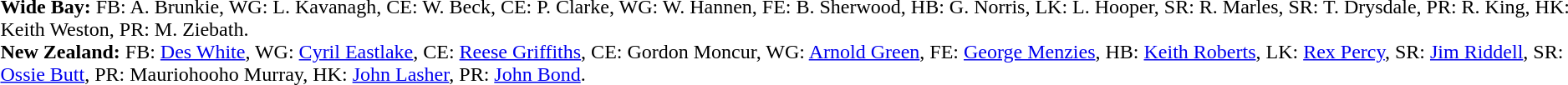<table width="100%" class="mw-collapsible mw-collapsed">
<tr>
<td valign="top" width="50%"><br><strong>Wide Bay:</strong> FB: A. Brunkie, WG: L. Kavanagh, CE: W. Beck, CE: P. Clarke, WG: W. Hannen, FE: B. Sherwood, HB: G. Norris, LK: L. Hooper, SR: R. Marles, SR: T. Drysdale, PR: R. King, HK: Keith Weston, PR: M. Ziebath. <br>
<strong>New Zealand:</strong> FB: <a href='#'>Des White</a>, WG: <a href='#'>Cyril Eastlake</a>, CE: <a href='#'>Reese Griffiths</a>, CE: Gordon Moncur, WG: <a href='#'>Arnold Green</a>, FE: <a href='#'>George Menzies</a>, HB: <a href='#'>Keith Roberts</a>, LK: <a href='#'>Rex Percy</a>, SR: <a href='#'>Jim Riddell</a>, SR: <a href='#'>Ossie Butt</a>, PR: Mauriohooho Murray, HK: <a href='#'>John Lasher</a>, PR: <a href='#'>John Bond</a>.</td>
</tr>
</table>
